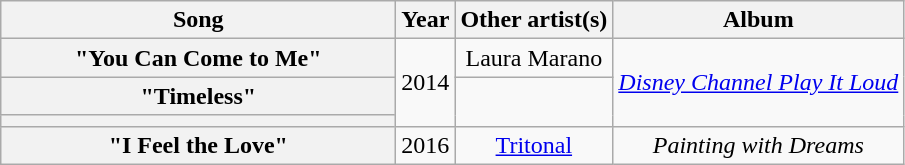<table class="wikitable plainrowheaders" style="text-align:center;">
<tr>
<th scope="col" style="width:16em;">Song</th>
<th scope="col">Year</th>
<th scope="col">Other artist(s)</th>
<th scope="col">Album</th>
</tr>
<tr>
<th scope="row">"You Can Come to Me"</th>
<td rowspan="3">2014</td>
<td>Laura Marano</td>
<td rowspan="3"><em><a href='#'>Disney Channel Play It Loud</a></em></td>
</tr>
<tr>
<th scope="row">"Timeless"</th>
<td rowspan="2"></td>
</tr>
<tr>
<th scope="row"></th>
</tr>
<tr>
<th scope="row">"I Feel the Love"</th>
<td>2016</td>
<td><a href='#'>Tritonal</a></td>
<td><em>Painting with Dreams</em></td>
</tr>
</table>
